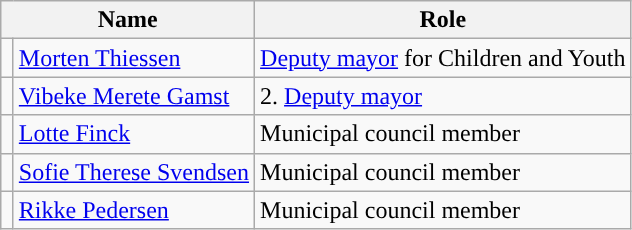<table class="wikitable">
<tr>
<th colspan="2">Name</th>
<th>Role</th>
</tr>
<tr>
<td width="1"></td>
<td><a href='#'>Morten Thiessen</a></td>
<td><a href='#'>Deputy mayor</a> for Children and Youth</td>
</tr>
<tr>
<td width="1"></td>
<td><a href='#'>Vibeke Merete Gamst</a></td>
<td>2. <a href='#'>Deputy mayor</a></td>
</tr>
<tr>
<td width="1"></td>
<td><a href='#'>Lotte Finck</a></td>
<td>Municipal council member</td>
</tr>
<tr>
<td width="1"></td>
<td><a href='#'>Sofie Therese Svendsen</a></td>
<td>Municipal council member</td>
</tr>
<tr>
<td width="1"></td>
<td><a href='#'>Rikke Pedersen</a></td>
<td>Municipal council member</td>
</tr>
</table>
